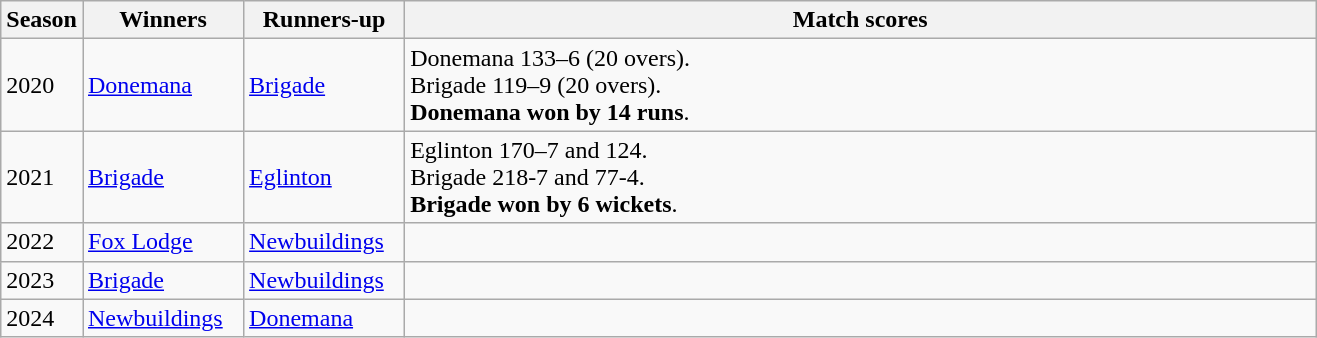<table class="wikitable">
<tr>
<th>Season</th>
<th width="100">Winners</th>
<th width="100">Runners-up</th>
<th width="600">Match scores</th>
</tr>
<tr>
<td>2020</td>
<td><a href='#'>Donemana</a></td>
<td><a href='#'>Brigade</a></td>
<td>Donemana 133–6 (20 overs).<br>Brigade 119–9 (20 overs).<br><strong>Donemana won by 14 runs</strong>.</td>
</tr>
<tr>
<td>2021</td>
<td><a href='#'>Brigade</a></td>
<td><a href='#'>Eglinton</a></td>
<td>Eglinton 170–7 and 124.<br>Brigade 218-7 and 77-4.<br><strong>Brigade won by 6 wickets</strong>.</td>
</tr>
<tr>
<td>2022</td>
<td><a href='#'>Fox Lodge</a></td>
<td><a href='#'>Newbuildings</a></td>
<td></td>
</tr>
<tr>
<td>2023</td>
<td><a href='#'>Brigade</a></td>
<td><a href='#'>Newbuildings</a></td>
<td></td>
</tr>
<tr>
<td>2024</td>
<td><a href='#'>Newbuildings</a></td>
<td><a href='#'>Donemana</a></td>
<td></td>
</tr>
</table>
